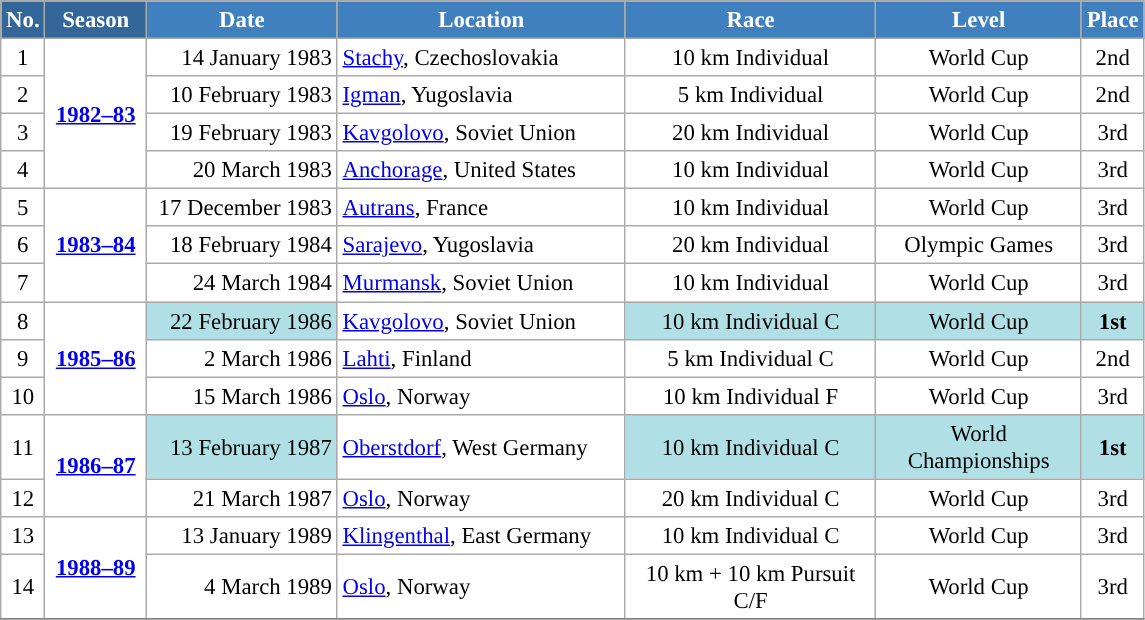<table class="wikitable sortable" style="font-size:95%; text-align:center; border:grey solid 1px; border-collapse:collapse; background:#ffffff;">
<tr style="background:#efefef;">
<th style="background-color:#369; color:white;">No.</th>
<th style="background-color:#369; color:white;">Season</th>
<th style="background-color:#4180be; color:white; width:120px;">Date</th>
<th style="background-color:#4180be; color:white; width:185px;">Location</th>
<th style="background-color:#4180be; color:white; width:160px;">Race</th>
<th style="background-color:#4180be; color:white; width:130px;">Level</th>
<th style="background-color:#4180be; color:white;">Place</th>
</tr>
<tr>
<td align=center>1</td>
<td rowspan=4 align=center><strong> <a href='#'>1982–83</a> </strong></td>
<td align=right>14 January 1983</td>
<td align=left> <a href='#'>Stachy</a>, Czechoslovakia</td>
<td>10 km Individual</td>
<td>World Cup</td>
<td>2nd</td>
</tr>
<tr>
<td align=center>2</td>
<td align=right>10 February 1983</td>
<td align=left> <a href='#'>Igman</a>, Yugoslavia</td>
<td>5 km Individual</td>
<td>World Cup</td>
<td>2nd</td>
</tr>
<tr>
<td align=center>3</td>
<td align=right>19 February 1983</td>
<td align=left> <a href='#'>Kavgolovo</a>, Soviet Union</td>
<td>20 km Individual</td>
<td>World Cup</td>
<td>3rd</td>
</tr>
<tr>
<td align=center>4</td>
<td align=right>20 March 1983</td>
<td align=left> <a href='#'>Anchorage</a>, United States</td>
<td>10 km Individual</td>
<td>World Cup</td>
<td>3rd</td>
</tr>
<tr>
<td align=center>5</td>
<td rowspan=3 align=center><strong> <a href='#'>1983–84</a> </strong></td>
<td align=right>17 December 1983</td>
<td align=left> <a href='#'>Autrans</a>, France</td>
<td>10 km Individual</td>
<td>World Cup</td>
<td>3rd</td>
</tr>
<tr>
<td align=center>6</td>
<td align=right>18 February 1984</td>
<td align=left> <a href='#'>Sarajevo</a>, Yugoslavia</td>
<td>20 km Individual</td>
<td>Olympic Games </td>
<td>3rd</td>
</tr>
<tr>
<td align=center>7</td>
<td align=right>24 March 1984</td>
<td align=left> <a href='#'>Murmansk</a>, Soviet Union</td>
<td>10 km Individual</td>
<td>World Cup</td>
<td>3rd</td>
</tr>
<tr>
<td align=center>8</td>
<td rowspan=3 align=center><strong><a href='#'>1985–86</a></strong></td>
<td bgcolor="#BOEOE6" align=right>22 February 1986</td>
<td align=left> <a href='#'>Kavgolovo</a>, Soviet Union</td>
<td bgcolor="#BOEOE6">10 km Individual C</td>
<td bgcolor="#BOEOE6">World Cup</td>
<td bgcolor="#BOEOE6"><strong>1st</strong></td>
</tr>
<tr>
<td align=center>9</td>
<td align=right>2 March 1986</td>
<td align=left> <a href='#'>Lahti</a>, Finland</td>
<td>5 km Individual C</td>
<td>World Cup</td>
<td>2nd</td>
</tr>
<tr>
<td align=center>10</td>
<td align=right>15 March 1986</td>
<td align=left> <a href='#'>Oslo</a>, Norway</td>
<td>10 km Individual F</td>
<td>World Cup</td>
<td>3rd</td>
</tr>
<tr>
<td align=center>11</td>
<td rowspan=2 align=center><strong><a href='#'>1986–87</a></strong></td>
<td bgcolor="#BOEOE6" align=right>13 February 1987</td>
<td align=left> <a href='#'>Oberstdorf</a>, West Germany</td>
<td bgcolor="#BOEOE6">10 km Individual C</td>
<td bgcolor="#BOEOE6">World Championships</td>
<td bgcolor="#BOEOE6"><strong>1st</strong></td>
</tr>
<tr>
<td align=center>12</td>
<td align=right>21 March 1987</td>
<td align=left> <a href='#'>Oslo</a>, Norway</td>
<td>20 km Individual C</td>
<td>World Cup</td>
<td>3rd</td>
</tr>
<tr>
<td align=center>13</td>
<td rowspan=2 align=center><strong> <a href='#'>1988–89</a> </strong></td>
<td align=right>13 January 1989</td>
<td align=left> <a href='#'>Klingenthal</a>, East Germany</td>
<td>10 km Individual C</td>
<td>World Cup</td>
<td>3rd</td>
</tr>
<tr>
<td align=center>14</td>
<td align=right>4 March 1989</td>
<td align=left> <a href='#'>Oslo</a>, Norway</td>
<td>10 km + 10 km Pursuit C/F</td>
<td>World Cup</td>
<td>3rd</td>
</tr>
<tr>
</tr>
</table>
